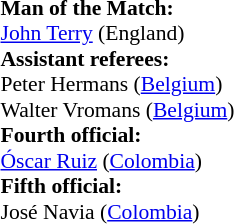<table width=50% style="font-size: 90%">
<tr>
<td><br><strong>Man of the Match:</strong>
<br><a href='#'>John Terry</a> (England)<br><strong>Assistant referees:</strong>
<br>Peter Hermans (<a href='#'>Belgium</a>)
<br>Walter Vromans (<a href='#'>Belgium</a>)
<br><strong>Fourth official:</strong>
<br><a href='#'>Óscar Ruiz</a> (<a href='#'>Colombia</a>)
<br><strong>Fifth official:</strong>
<br>José Navia (<a href='#'>Colombia</a>)</td>
</tr>
</table>
